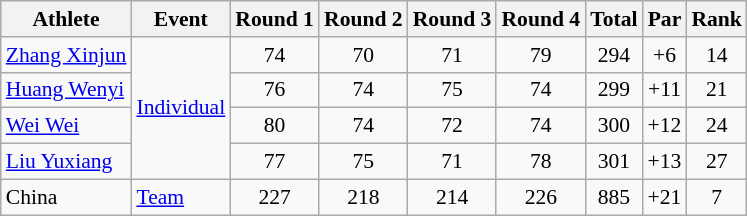<table class=wikitable style="font-size:90%">
<tr>
<th>Athlete</th>
<th>Event</th>
<th>Round 1</th>
<th>Round 2</th>
<th>Round 3</th>
<th>Round 4</th>
<th>Total</th>
<th>Par</th>
<th>Rank</th>
</tr>
<tr>
<td><a href='#'>Zhang Xinjun</a></td>
<td rowspan=4><a href='#'>Individual</a></td>
<td align=center>74</td>
<td align=center>70</td>
<td align=center>71</td>
<td align=center>79</td>
<td align=center>294</td>
<td align=center>+6</td>
<td align=center>14</td>
</tr>
<tr>
<td><a href='#'>Huang Wenyi</a></td>
<td align=center>76</td>
<td align=center>74</td>
<td align=center>75</td>
<td align=center>74</td>
<td align=center>299</td>
<td align=center>+11</td>
<td align=center>21</td>
</tr>
<tr>
<td><a href='#'>Wei Wei</a></td>
<td align=center>80</td>
<td align=center>74</td>
<td align=center>72</td>
<td align=center>74</td>
<td align=center>300</td>
<td align=center>+12</td>
<td align=center>24</td>
</tr>
<tr>
<td><a href='#'>Liu Yuxiang</a></td>
<td align=center>77</td>
<td align=center>75</td>
<td align=center>71</td>
<td align=center>78</td>
<td align=center>301</td>
<td align=center>+13</td>
<td align=center>27</td>
</tr>
<tr>
<td>China</td>
<td><a href='#'>Team</a></td>
<td align=center>227</td>
<td align=center>218</td>
<td align=center>214</td>
<td align=center>226</td>
<td align=center>885</td>
<td align=center>+21</td>
<td align=center>7</td>
</tr>
</table>
